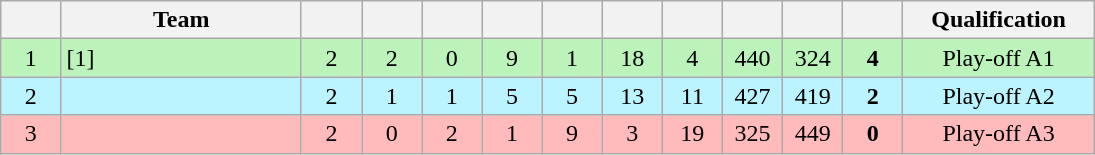<table class=wikitable style="text-align:center" width=730>
<tr>
<th width=5.5%></th>
<th width=22%>Team</th>
<th width=5.5%></th>
<th width=5.5%></th>
<th width=5.5%></th>
<th width=5.5%></th>
<th width=5.5%></th>
<th width=5.5%></th>
<th width=5.5%></th>
<th width=5.5%></th>
<th width=5.5%></th>
<th width=5.5%></th>
<th width=18%>Qualification</th>
</tr>
<tr bgcolor=#bbf3bb>
<td>1</td>
<td style="text-align:left"> [1]</td>
<td>2</td>
<td>2</td>
<td>0</td>
<td>9</td>
<td>1</td>
<td>18</td>
<td>4</td>
<td>440</td>
<td>324</td>
<td><strong>4</strong></td>
<td>Play-off A1</td>
</tr>
<tr bgcolor=#bbf3ff>
<td>2</td>
<td style="text-align:left"></td>
<td>2</td>
<td>1</td>
<td>1</td>
<td>5</td>
<td>5</td>
<td>13</td>
<td>11</td>
<td>427</td>
<td>419</td>
<td><strong>2</strong></td>
<td>Play-off A2</td>
</tr>
<tr bgcolor=#ffbbbb>
<td>3</td>
<td style="text-align:left"></td>
<td>2</td>
<td>0</td>
<td>2</td>
<td>1</td>
<td>9</td>
<td>3</td>
<td>19</td>
<td>325</td>
<td>449</td>
<td><strong>0</strong></td>
<td>Play-off A3</td>
</tr>
</table>
